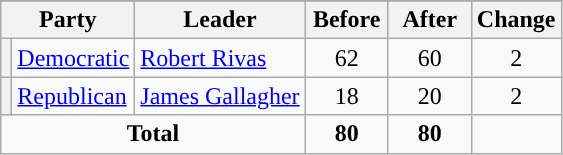<table class="wikitable" style="text-align:center;">
<tr>
</tr>
<tr>
<th colspan="2">Party</th>
<th>Leader</th>
<th style="width:3em">Before</th>
<th style="width:3em">After</th>
<th style="width:3em">Change</th>
</tr>
<tr>
<th style="background-color:"></th>
<td style="text-align:left;"><a href='#'>Democratic</a></td>
<td style="text-align:left;"><a href='#'>Robert Rivas</a></td>
<td>62</td>
<td>60</td>
<td> 2</td>
</tr>
<tr>
<th style="background-color:"></th>
<td style="text-align:left;"><a href='#'>Republican</a></td>
<td style="text-align:left;"><a href='#'>James Gallagher</a></td>
<td>18</td>
<td>20</td>
<td> 2</td>
</tr>
<tr>
<td colspan="3"><strong>Total</strong></td>
<td><strong>80</strong></td>
<td><strong>80</strong></td>
<td></td>
</tr>
</table>
